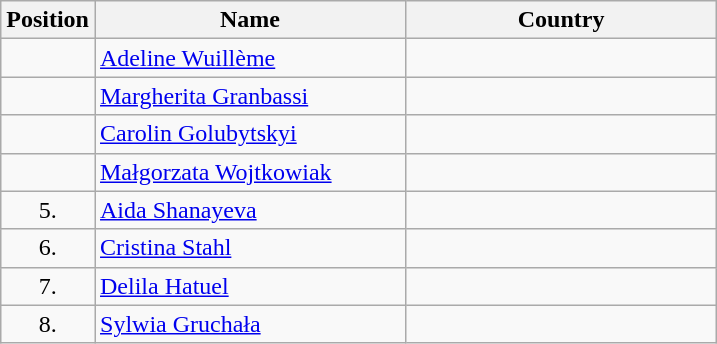<table class="wikitable">
<tr>
<th width="10">Position</th>
<th width="200">Name</th>
<th width="200">Country</th>
</tr>
<tr>
<td align="center"></td>
<td><a href='#'>Adeline Wuillème</a></td>
<td></td>
</tr>
<tr>
<td align="center"></td>
<td><a href='#'>Margherita Granbassi</a></td>
<td></td>
</tr>
<tr>
<td align="center"></td>
<td><a href='#'>Carolin Golubytskyi</a></td>
<td></td>
</tr>
<tr>
<td align="center"></td>
<td><a href='#'>Małgorzata Wojtkowiak</a></td>
<td></td>
</tr>
<tr>
<td align="center">5.</td>
<td><a href='#'>Aida Shanayeva</a></td>
<td></td>
</tr>
<tr>
<td align="center">6.</td>
<td><a href='#'>Cristina Stahl</a></td>
<td></td>
</tr>
<tr>
<td align="center">7.</td>
<td><a href='#'>Delila Hatuel</a></td>
<td></td>
</tr>
<tr>
<td align="center">8.</td>
<td><a href='#'>Sylwia Gruchała</a></td>
<td></td>
</tr>
</table>
